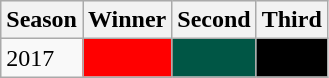<table class="wikitable">
<tr style="background:#efefef;">
<th>Season</th>
<th>Winner</th>
<th>Second</th>
<th>Third</th>
</tr>
<tr>
<td>2017</td>
<td bgcolor="Red" div style="text-align: center;"></td>
<td bgcolor=#005645 div style="text-align: center;"></td>
<td bgcolor="Black" div style="text-align: center;"></td>
</tr>
</table>
